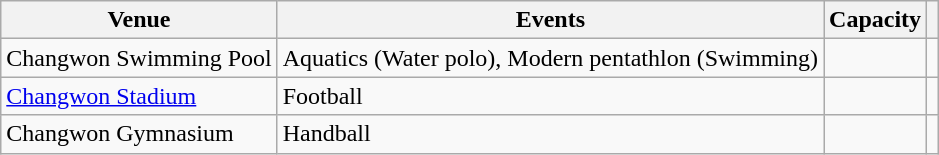<table class="wikitable">
<tr>
<th>Venue</th>
<th>Events</th>
<th>Capacity</th>
<th></th>
</tr>
<tr>
<td>Changwon Swimming Pool</td>
<td>Aquatics (Water polo), Modern pentathlon (Swimming)</td>
<td></td>
<td></td>
</tr>
<tr>
<td><a href='#'>Changwon Stadium</a></td>
<td>Football</td>
<td></td>
<td></td>
</tr>
<tr>
<td>Changwon Gymnasium</td>
<td>Handball</td>
<td></td>
<td></td>
</tr>
</table>
